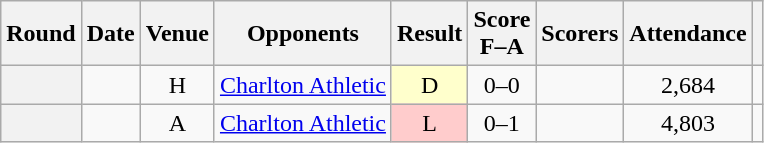<table class="wikitable plainrowheaders sortable" style="text-align:center">
<tr>
<th scope=col>Round</th>
<th scope=col>Date</th>
<th scope=col>Venue</th>
<th scope=col>Opponents</th>
<th scope=col>Result</th>
<th scope=col>Score<br>F–A</th>
<th scope=col class=unsortable>Scorers</th>
<th scope=col>Attendance</th>
<th scope=col class=unsortable></th>
</tr>
<tr>
<th scope=row></th>
<td></td>
<td>H</td>
<td align=left><a href='#'>Charlton Athletic</a></td>
<td style=background-color:#FFFFCC>D</td>
<td>0–0</td>
<td></td>
<td>2,684</td>
<td></td>
</tr>
<tr>
<th scope=row></th>
<td></td>
<td>A</td>
<td align=left><a href='#'>Charlton Athletic</a></td>
<td style=background-color:#FFCCCC>L</td>
<td>0–1</td>
<td></td>
<td>4,803</td>
<td></td>
</tr>
</table>
